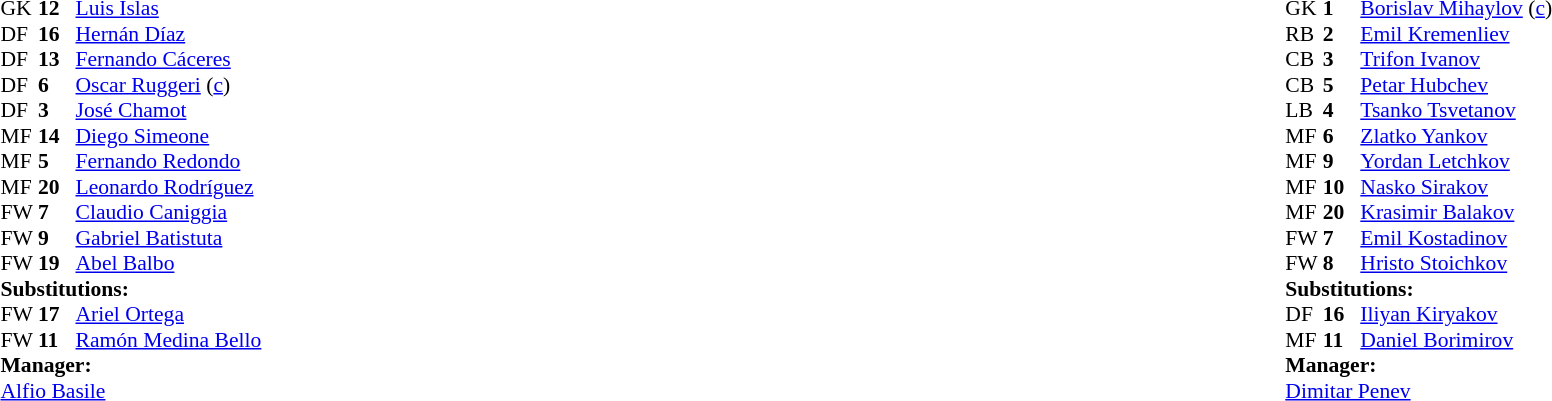<table width="100%">
<tr>
<td valign="top" width="50%"><br><table style="font-size: 90%" cellspacing="0" cellpadding="0">
<tr>
<th width="25"></th>
<th width="25"></th>
</tr>
<tr>
<td>GK</td>
<td><strong>12</strong></td>
<td><a href='#'>Luis Islas</a></td>
</tr>
<tr>
<td>DF</td>
<td><strong>16</strong></td>
<td><a href='#'>Hernán Díaz</a></td>
</tr>
<tr>
<td>DF</td>
<td><strong>13</strong></td>
<td><a href='#'>Fernando Cáceres</a></td>
</tr>
<tr>
<td>DF</td>
<td><strong>6</strong></td>
<td><a href='#'>Oscar Ruggeri</a> (<a href='#'>c</a>)</td>
<td></td>
</tr>
<tr>
<td>DF</td>
<td><strong>3</strong></td>
<td><a href='#'>José Chamot</a></td>
</tr>
<tr>
<td>MF</td>
<td><strong>14</strong></td>
<td><a href='#'>Diego Simeone</a></td>
</tr>
<tr>
<td>MF</td>
<td><strong>5</strong></td>
<td><a href='#'>Fernando Redondo</a></td>
</tr>
<tr>
<td>MF</td>
<td><strong>20</strong></td>
<td><a href='#'>Leonardo Rodríguez</a></td>
<td></td>
<td></td>
</tr>
<tr>
<td>FW</td>
<td><strong>7</strong></td>
<td><a href='#'>Claudio Caniggia</a></td>
<td></td>
<td></td>
</tr>
<tr>
<td>FW</td>
<td><strong>9</strong></td>
<td><a href='#'>Gabriel Batistuta</a></td>
<td></td>
</tr>
<tr>
<td>FW</td>
<td><strong>19</strong></td>
<td><a href='#'>Abel Balbo</a></td>
</tr>
<tr>
<td colspan=3><strong>Substitutions:</strong></td>
</tr>
<tr>
<td>FW</td>
<td><strong>17</strong></td>
<td><a href='#'>Ariel Ortega</a></td>
<td></td>
<td></td>
</tr>
<tr>
<td>FW</td>
<td><strong>11</strong></td>
<td><a href='#'>Ramón Medina Bello</a></td>
<td></td>
<td></td>
</tr>
<tr>
<td colspan=3><strong>Manager:</strong></td>
</tr>
<tr>
<td colspan="4"><a href='#'>Alfio Basile</a></td>
</tr>
</table>
</td>
<td valign="top"></td>
<td valign="top" width="50%"><br><table style="font-size: 90%" cellspacing="0" cellpadding="0" align=center>
<tr>
<th width="25"></th>
<th width="25"></th>
</tr>
<tr>
<td>GK</td>
<td><strong>1</strong></td>
<td><a href='#'>Borislav Mihaylov</a> (<a href='#'>c</a>)</td>
</tr>
<tr>
<td>RB</td>
<td><strong>2</strong></td>
<td><a href='#'>Emil Kremenliev</a></td>
</tr>
<tr>
<td>CB</td>
<td><strong>3</strong></td>
<td><a href='#'>Trifon Ivanov</a></td>
<td></td>
</tr>
<tr>
<td>CB</td>
<td><strong>5</strong></td>
<td><a href='#'>Petar Hubchev</a></td>
</tr>
<tr>
<td>LB</td>
<td><strong>4</strong></td>
<td><a href='#'>Tsanko Tsvetanov</a></td>
<td></td>
</tr>
<tr>
<td>MF</td>
<td><strong>6</strong></td>
<td><a href='#'>Zlatko Yankov</a></td>
<td></td>
</tr>
<tr>
<td>MF</td>
<td><strong>9</strong></td>
<td><a href='#'>Yordan Letchkov</a></td>
<td></td>
<td></td>
</tr>
<tr>
<td>MF</td>
<td><strong>10</strong></td>
<td><a href='#'>Nasko Sirakov</a></td>
</tr>
<tr>
<td>MF</td>
<td><strong>20</strong></td>
<td><a href='#'>Krasimir Balakov</a></td>
<td></td>
</tr>
<tr>
<td>FW</td>
<td><strong>7</strong></td>
<td><a href='#'>Emil Kostadinov</a></td>
<td></td>
<td></td>
</tr>
<tr>
<td>FW</td>
<td><strong>8</strong></td>
<td><a href='#'>Hristo Stoichkov</a></td>
<td></td>
</tr>
<tr>
<td colspan=3><strong>Substitutions:</strong></td>
</tr>
<tr>
<td>DF</td>
<td><strong>16</strong></td>
<td><a href='#'>Iliyan Kiryakov</a></td>
<td></td>
<td></td>
</tr>
<tr>
<td>MF</td>
<td><strong>11</strong></td>
<td><a href='#'>Daniel Borimirov</a></td>
<td></td>
<td></td>
</tr>
<tr>
<td colspan=3><strong>Manager:</strong></td>
</tr>
<tr>
<td colspan="4"><a href='#'>Dimitar Penev</a></td>
</tr>
</table>
</td>
</tr>
</table>
